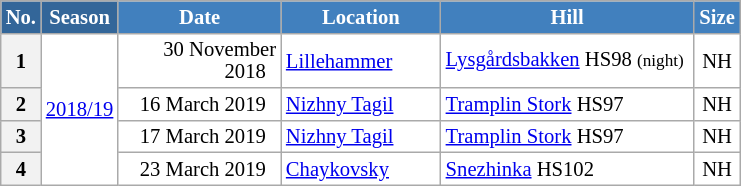<table class="wikitable sortable" style="font-size:86%; line-height:15px; text-align:left; border:grey solid 1px; border-collapse:collapse; background:#ffffff;">
<tr style="background:#efefef;">
<th style="background-color:#369; color:white; width:10px;">No.</th>
<th style="background-color:#369; color:white;  width:30px;">Season</th>
<th style="background-color:#4180be; color:white; width:102px;">Date</th>
<th style="background-color:#4180be; color:white; width:100px;">Location</th>
<th style="background-color:#4180be; color:white; width:162px;">Hill</th>
<th style="background-color:#4180be; color:white; width:25px;">Size</th>
</tr>
<tr>
<th scope=row style="text-align:center;">1</th>
<td rowspan=4 align=center><a href='#'>2018/19</a></td>
<td align=right>30 November 2018  </td>
<td> <a href='#'>Lillehammer</a></td>
<td><a href='#'>Lysgårdsbakken</a> HS98 <small>(night)</small></td>
<td align=center>NH</td>
</tr>
<tr>
<th scope=row style="text-align:center;">2</th>
<td align=right>16 March 2019  </td>
<td> <a href='#'>Nizhny Tagil</a></td>
<td><a href='#'>Tramplin Stork</a> HS97</td>
<td align=center>NH</td>
</tr>
<tr>
<th scope=row style="text-align:center;">3</th>
<td align=right>17 March 2019  </td>
<td> <a href='#'>Nizhny Tagil</a></td>
<td><a href='#'>Tramplin Stork</a> HS97</td>
<td align=center>NH</td>
</tr>
<tr>
<th scope=row style="text-align:center;">4</th>
<td align=right>23 March 2019  </td>
<td> <a href='#'>Chaykovsky</a></td>
<td><a href='#'>Snezhinka</a> HS102</td>
<td align=center>NH</td>
</tr>
</table>
